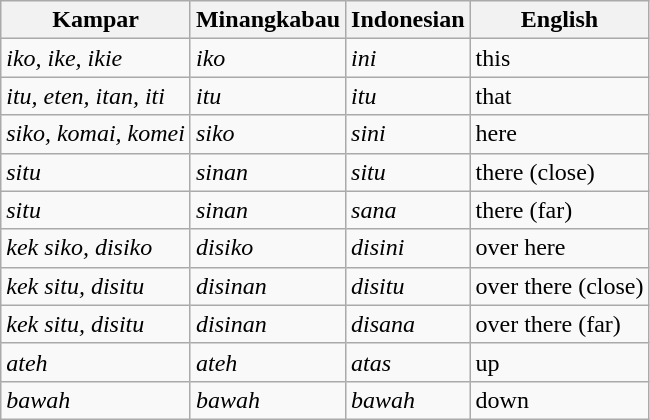<table class="wikitable">
<tr>
<th>Kampar</th>
<th>Minangkabau</th>
<th>Indonesian</th>
<th>English</th>
</tr>
<tr>
<td><em>iko, ike, ikie</em></td>
<td><em>iko</em></td>
<td><em>ini</em></td>
<td>this</td>
</tr>
<tr>
<td><em>itu, eten, itan, iti</em></td>
<td><em>itu</em></td>
<td><em>itu</em></td>
<td>that</td>
</tr>
<tr>
<td><em>siko, komai, komei</em></td>
<td><em>siko</em></td>
<td><em>sini</em></td>
<td>here</td>
</tr>
<tr>
<td><em>situ</em></td>
<td><em>sinan</em></td>
<td><em>situ</em></td>
<td>there (close)</td>
</tr>
<tr>
<td><em>situ</em></td>
<td><em>sinan</em></td>
<td><em>sana</em></td>
<td>there (far)</td>
</tr>
<tr>
<td><em>kek siko, disiko</em></td>
<td><em>disiko</em></td>
<td><em>disini</em></td>
<td>over here</td>
</tr>
<tr>
<td><em>kek situ, disitu</em></td>
<td><em>disinan</em></td>
<td><em>disitu</em></td>
<td>over there (close)</td>
</tr>
<tr>
<td><em>kek situ, disitu</em></td>
<td><em>disinan</em></td>
<td><em>disana</em></td>
<td>over there (far)</td>
</tr>
<tr>
<td><em>ateh</em></td>
<td><em>ateh</em></td>
<td><em>atas</em></td>
<td>up</td>
</tr>
<tr>
<td><em>bawah</em></td>
<td><em>bawah</em></td>
<td><em>bawah</em></td>
<td>down</td>
</tr>
</table>
